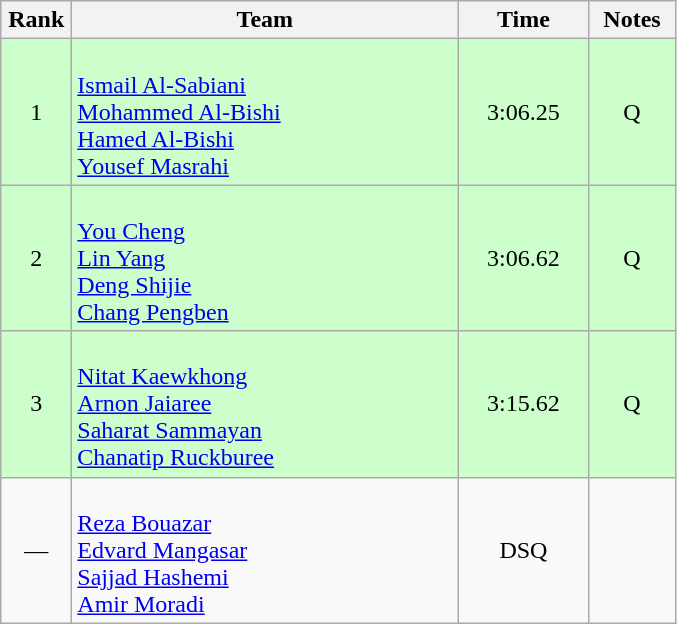<table class="wikitable" style="text-align:center">
<tr>
<th width=40>Rank</th>
<th width=250>Team</th>
<th width=80>Time</th>
<th width=50>Notes</th>
</tr>
<tr bgcolor=ccffcc>
<td>1</td>
<td align=left><br><a href='#'>Ismail Al-Sabiani</a><br><a href='#'>Mohammed Al-Bishi</a><br><a href='#'>Hamed Al-Bishi</a><br><a href='#'>Yousef Masrahi</a></td>
<td>3:06.25</td>
<td>Q</td>
</tr>
<tr bgcolor=ccffcc>
<td>2</td>
<td align=left><br><a href='#'>You Cheng</a><br><a href='#'>Lin Yang</a><br><a href='#'>Deng Shijie</a><br><a href='#'>Chang Pengben</a></td>
<td>3:06.62</td>
<td>Q</td>
</tr>
<tr bgcolor=ccffcc>
<td>3</td>
<td align=left><br><a href='#'>Nitat Kaewkhong</a><br><a href='#'>Arnon Jaiaree</a><br><a href='#'>Saharat Sammayan</a><br><a href='#'>Chanatip Ruckburee</a></td>
<td>3:15.62</td>
<td>Q</td>
</tr>
<tr>
<td>—</td>
<td align=left><br><a href='#'>Reza Bouazar</a><br><a href='#'>Edvard Mangasar</a><br><a href='#'>Sajjad Hashemi</a><br><a href='#'>Amir Moradi</a></td>
<td>DSQ</td>
<td></td>
</tr>
</table>
